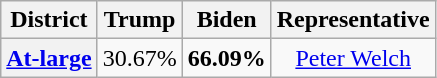<table class=wikitable>
<tr>
<th>District</th>
<th>Trump</th>
<th>Biden</th>
<th>Representative</th>
</tr>
<tr align=center>
<th><a href='#'>At-large</a></th>
<td>30.67%</td>
<td><strong>66.09%</strong></td>
<td><a href='#'>Peter Welch</a></td>
</tr>
</table>
